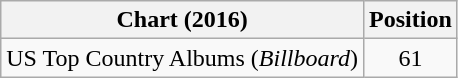<table class="wikitable plainrowheaders">
<tr>
<th scope="col">Chart (2016)</th>
<th scope="col">Position</th>
</tr>
<tr>
<td>US Top Country Albums (<em>Billboard</em>)</td>
<td style="text-align:center">61</td>
</tr>
</table>
